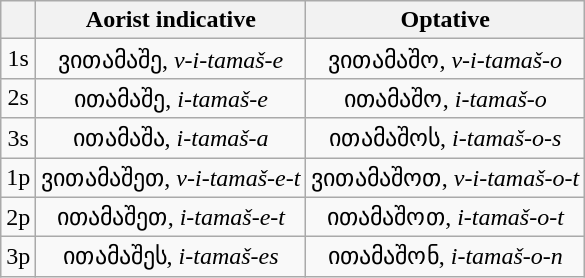<table class="wikitable" style="text-align:center;">
<tr>
<th> </th>
<th>Aorist indicative</th>
<th>Optative</th>
</tr>
<tr>
<td>1s</td>
<td>ვითამაშე, <em>v-i-tamaš-e</em></td>
<td>ვითამაშო, <em>v-i-tamaš-o</em></td>
</tr>
<tr>
<td>2s</td>
<td>ითამაშე, <em>i-tamaš-e</em></td>
<td>ითამაშო, <em>i-tamaš-o</em></td>
</tr>
<tr>
<td>3s</td>
<td>ითამაშა, <em>i-tamaš-a</em></td>
<td>ითამაშოს, <em>i-tamaš-o-s</em></td>
</tr>
<tr>
<td>1p</td>
<td>ვითამაშეთ, <em>v-i-tamaš-e-t</em></td>
<td>ვითამაშოთ, <em>v-i-tamaš-o-t</em></td>
</tr>
<tr>
<td>2p</td>
<td>ითამაშეთ, <em>i-tamaš-e-t</em></td>
<td>ითამაშოთ, <em>i-tamaš-o-t</em></td>
</tr>
<tr>
<td>3p</td>
<td>ითამაშეს, <em>i-tamaš-es</em></td>
<td>ითამაშონ, <em>i-tamaš-o-n</em></td>
</tr>
</table>
